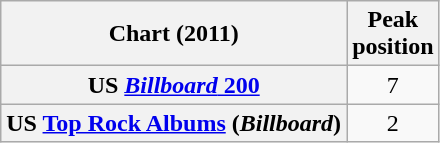<table class="wikitable sortable plainrowheaders">
<tr>
<th scope="col">Chart (2011)</th>
<th scope="col">Peak<br>position</th>
</tr>
<tr>
<th scope="row">US <a href='#'><em>Billboard</em> 200</a></th>
<td align="center">7</td>
</tr>
<tr>
<th scope="row">US <a href='#'>Top Rock Albums</a> (<em>Billboard</em>)</th>
<td align="center">2</td>
</tr>
</table>
